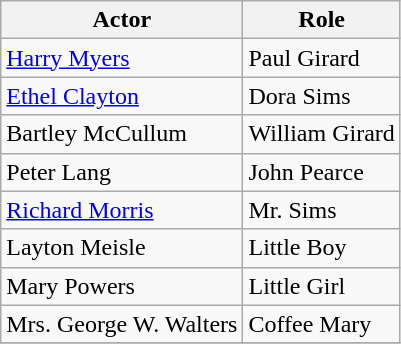<table class="wikitable">
<tr>
<th>Actor</th>
<th>Role</th>
</tr>
<tr>
<td><a href='#'>Harry Myers</a></td>
<td>Paul Girard</td>
</tr>
<tr>
<td><a href='#'>Ethel Clayton</a></td>
<td>Dora Sims</td>
</tr>
<tr>
<td>Bartley McCullum</td>
<td>William Girard</td>
</tr>
<tr>
<td>Peter Lang</td>
<td>John Pearce</td>
</tr>
<tr>
<td><a href='#'>Richard Morris</a></td>
<td>Mr. Sims</td>
</tr>
<tr>
<td>Layton Meisle</td>
<td>Little Boy</td>
</tr>
<tr>
<td>Mary Powers</td>
<td>Little Girl</td>
</tr>
<tr>
<td>Mrs. George W. Walters</td>
<td>Coffee Mary</td>
</tr>
<tr>
</tr>
</table>
